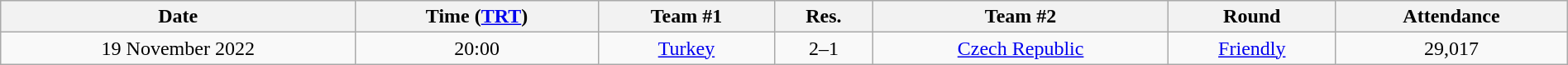<table class="wikitable"  style="text-align:center; width:100%;">
<tr>
<th>Date</th>
<th>Time (<a href='#'>TRT</a>)</th>
<th>Team #1</th>
<th>Res.</th>
<th>Team #2</th>
<th>Round</th>
<th>Attendance</th>
</tr>
<tr>
<td>19 November 2022</td>
<td>20:00</td>
<td> <a href='#'>Turkey</a></td>
<td style="text-align:center;">2–1</td>
<td> <a href='#'>Czech Republic</a></td>
<td><a href='#'>Friendly</a></td>
<td style="text-align:center;">29,017</td>
</tr>
</table>
